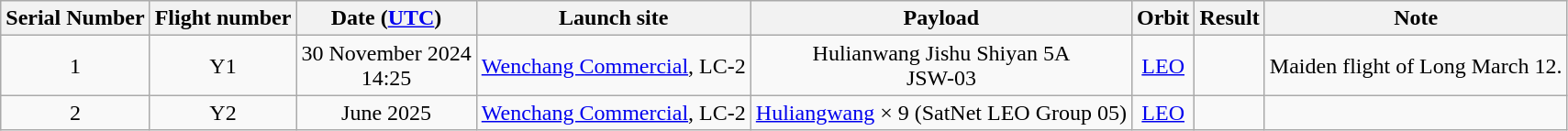<table class="wikitable" style="text-align:center;">
<tr>
<th>Serial Number</th>
<th>Flight number</th>
<th>Date (<a href='#'>UTC</a>)</th>
<th>Launch site</th>
<th>Payload</th>
<th>Orbit</th>
<th>Result</th>
<th>Note</th>
</tr>
<tr>
<td>1</td>
<td>Y1</td>
<td>30 November 2024<br>14:25</td>
<td><a href='#'>Wenchang Commercial</a>, LC-2</td>
<td>Hulianwang Jishu Shiyan 5A<br>JSW-03</td>
<td><a href='#'>LEO</a></td>
<td></td>
<td>Maiden flight of Long March 12.</td>
</tr>
<tr>
<td>2</td>
<td>Y2</td>
<td>June 2025<br></td>
<td><a href='#'>Wenchang Commercial</a>, LC-2</td>
<td><a href='#'>Huliangwang</a> × 9 (SatNet LEO Group 05)</td>
<td><a href='#'>LEO</a></td>
<td></td>
<td></td>
</tr>
</table>
